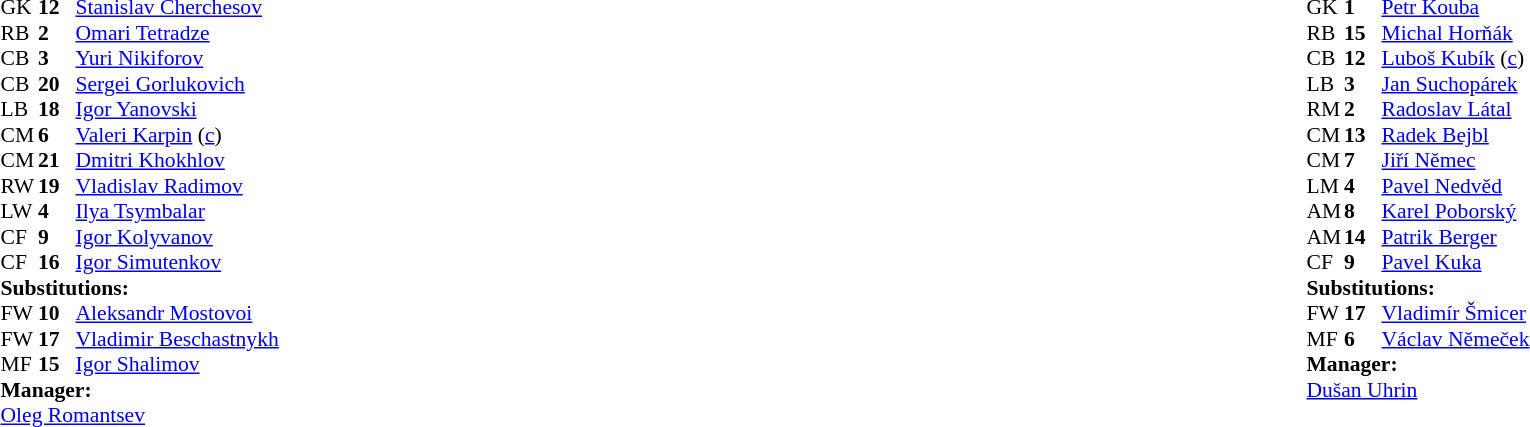<table style="width:100%;">
<tr>
<td style="vertical-align:top;width:40%"><br><table style="font-size:90%" cellspacing="0" cellpadding="0">
<tr>
<th width="25"></th>
<th width="25"></th>
</tr>
<tr>
<td>GK</td>
<td><strong>12</strong></td>
<td><a href='#'>Stanislav Cherchesov</a></td>
</tr>
<tr>
<td>RB</td>
<td><strong>2</strong></td>
<td><a href='#'>Omari Tetradze</a></td>
</tr>
<tr>
<td>CB</td>
<td><strong>3</strong></td>
<td><a href='#'>Yuri Nikiforov</a></td>
<td></td>
</tr>
<tr>
<td>CB</td>
<td><strong>20</strong></td>
<td><a href='#'>Sergei Gorlukovich</a></td>
</tr>
<tr>
<td>LB</td>
<td><strong>18</strong></td>
<td><a href='#'>Igor Yanovski</a></td>
<td></td>
</tr>
<tr>
<td>CM</td>
<td><strong>6</strong></td>
<td><a href='#'>Valeri Karpin</a> (<a href='#'>c</a>)</td>
</tr>
<tr>
<td>CM</td>
<td><strong>21</strong></td>
<td><a href='#'>Dmitri Khokhlov</a></td>
</tr>
<tr>
<td>RW</td>
<td><strong>19</strong></td>
<td><a href='#'>Vladislav Radimov</a></td>
<td></td>
</tr>
<tr>
<td>LW</td>
<td><strong>4</strong></td>
<td><a href='#'>Ilya Tsymbalar</a></td>
<td></td>
<td></td>
</tr>
<tr>
<td>CF</td>
<td><strong>9</strong></td>
<td><a href='#'>Igor Kolyvanov</a></td>
<td></td>
<td></td>
</tr>
<tr>
<td>CF</td>
<td><strong>16</strong></td>
<td><a href='#'>Igor Simutenkov</a></td>
<td></td>
<td></td>
</tr>
<tr>
<td colspan=3><strong>Substitutions:</strong></td>
</tr>
<tr>
<td>FW</td>
<td><strong>10</strong></td>
<td><a href='#'>Aleksandr Mostovoi</a></td>
<td></td>
<td></td>
</tr>
<tr>
<td>FW</td>
<td><strong>17</strong></td>
<td><a href='#'>Vladimir Beschastnykh</a></td>
<td></td>
<td></td>
</tr>
<tr>
<td>MF</td>
<td><strong>15</strong></td>
<td><a href='#'>Igor Shalimov</a></td>
<td></td>
<td></td>
</tr>
<tr>
<td colspan=3><strong>Manager:</strong></td>
</tr>
<tr>
<td colspan=3><a href='#'>Oleg Romantsev</a></td>
</tr>
</table>
</td>
<td valign="top"></td>
<td style="vertical-align:top; width:50%;"><br><table style="font-size:90%;margin:auto" cellspacing="0" cellpadding="0">
<tr>
<th width=25></th>
<th width=25></th>
</tr>
<tr>
<td>GK</td>
<td><strong>1</strong></td>
<td><a href='#'>Petr Kouba</a></td>
</tr>
<tr>
<td>RB</td>
<td><strong>15</strong></td>
<td><a href='#'>Michal Horňák</a></td>
</tr>
<tr>
<td>CB</td>
<td><strong>12</strong></td>
<td><a href='#'>Luboš Kubík</a> (<a href='#'>c</a>)</td>
</tr>
<tr>
<td>LB</td>
<td><strong>3</strong></td>
<td><a href='#'>Jan Suchopárek</a></td>
</tr>
<tr>
<td>RM</td>
<td><strong>2</strong></td>
<td><a href='#'>Radoslav Látal</a></td>
</tr>
<tr>
<td>CM</td>
<td><strong>13</strong></td>
<td><a href='#'>Radek Bejbl</a></td>
</tr>
<tr>
<td>CM</td>
<td><strong>7</strong></td>
<td><a href='#'>Jiří Němec</a></td>
<td></td>
</tr>
<tr>
<td>LM</td>
<td><strong>4</strong></td>
<td><a href='#'>Pavel Nedvěd</a></td>
<td></td>
</tr>
<tr>
<td>AM</td>
<td><strong>8</strong></td>
<td><a href='#'>Karel Poborský</a></td>
</tr>
<tr>
<td>AM</td>
<td><strong>14</strong></td>
<td><a href='#'>Patrik Berger</a></td>
<td></td>
<td></td>
</tr>
<tr>
<td>CF</td>
<td><strong>9</strong></td>
<td><a href='#'>Pavel Kuka</a></td>
<td></td>
<td></td>
</tr>
<tr>
<td colspan=3><strong>Substitutions:</strong></td>
</tr>
<tr>
<td>FW</td>
<td><strong>17</strong></td>
<td><a href='#'>Vladimír Šmicer</a></td>
<td></td>
<td></td>
</tr>
<tr>
<td>MF</td>
<td><strong>6</strong></td>
<td><a href='#'>Václav Němeček</a></td>
<td></td>
<td></td>
</tr>
<tr>
<td colspan=3><strong>Manager:</strong></td>
</tr>
<tr>
<td colspan=3><a href='#'>Dušan Uhrin</a></td>
</tr>
</table>
</td>
</tr>
</table>
